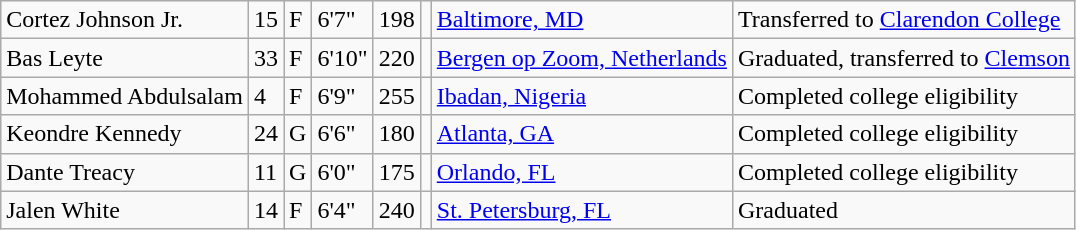<table class="wikitable sortable" border="1">
<tr>
<td>Cortez Johnson Jr.</td>
<td>15</td>
<td>F</td>
<td>6'7"</td>
<td>198</td>
<td></td>
<td><a href='#'>Baltimore, MD</a></td>
<td>Transferred to <a href='#'>Clarendon College</a></td>
</tr>
<tr>
<td>Bas Leyte</td>
<td>33</td>
<td>F</td>
<td>6'10"</td>
<td>220</td>
<td></td>
<td><a href='#'>Bergen op Zoom, Netherlands</a></td>
<td>Graduated, transferred to <a href='#'>Clemson</a></td>
</tr>
<tr>
<td>Mohammed Abdulsalam</td>
<td>4</td>
<td>F</td>
<td>6'9"</td>
<td>255</td>
<td></td>
<td><a href='#'>Ibadan, Nigeria</a></td>
<td>Completed college eligibility</td>
</tr>
<tr>
<td>Keondre Kennedy</td>
<td>24</td>
<td>G</td>
<td>6'6"</td>
<td>180</td>
<td></td>
<td><a href='#'>Atlanta, GA</a></td>
<td>Completed college eligibility</td>
</tr>
<tr>
<td>Dante Treacy</td>
<td>11</td>
<td>G</td>
<td>6'0"</td>
<td>175</td>
<td></td>
<td><a href='#'>Orlando, FL</a></td>
<td>Completed college eligibility</td>
</tr>
<tr>
<td>Jalen White</td>
<td>14</td>
<td>F</td>
<td>6'4"</td>
<td>240</td>
<td></td>
<td><a href='#'>St. Petersburg, FL</a></td>
<td>Graduated</td>
</tr>
</table>
